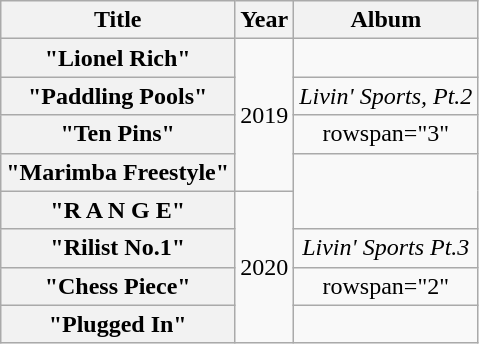<table class="wikitable plainrowheaders" style="text-align:center;">
<tr>
<th scope="col">Title</th>
<th scope="col">Year</th>
<th scope="col">Album</th>
</tr>
<tr>
<th scope="row">"Lionel Rich"</th>
<td rowspan="4">2019</td>
<td></td>
</tr>
<tr>
<th scope="row">"Paddling Pools"</th>
<td><em>Livin' Sports, Pt.2</em></td>
</tr>
<tr>
<th scope="row">"Ten Pins"<br></th>
<td>rowspan="3" </td>
</tr>
<tr>
<th scope="row">"Marimba Freestyle"<br></th>
</tr>
<tr>
<th scope="row">"R A N G E"</th>
<td rowspan="4">2020</td>
</tr>
<tr>
<th scope="row">"Rilist No.1"</th>
<td><em>Livin' Sports Pt.3</em></td>
</tr>
<tr>
<th scope="row">"Chess Piece"<br></th>
<td>rowspan="2" </td>
</tr>
<tr>
<th scope="row">"Plugged In"<br></th>
</tr>
</table>
